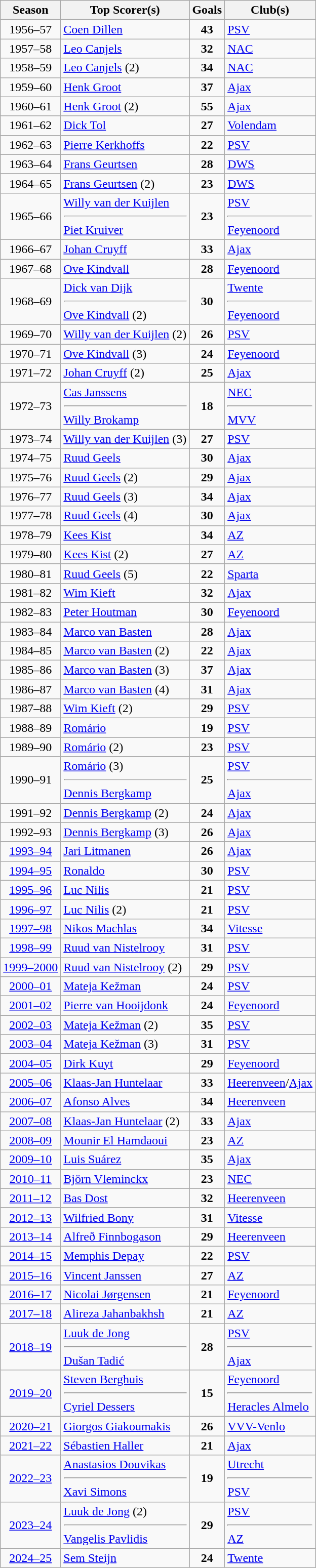<table class=wikitable style="font-size:90% class=">
<tr>
<th>Season</th>
<th>Top Scorer(s)</th>
<th>Goals</th>
<th>Club(s)</th>
</tr>
<tr>
<td style="text-align:center;">1956–57</td>
<td> <a href='#'>Coen Dillen</a></td>
<td style="text-align:center;"><strong>43</strong></td>
<td><a href='#'>PSV</a></td>
</tr>
<tr>
<td style="text-align:center;">1957–58</td>
<td> <a href='#'>Leo Canjels</a></td>
<td style="text-align:center;"><strong>32</strong></td>
<td><a href='#'>NAC</a></td>
</tr>
<tr>
<td style="text-align:center;">1958–59</td>
<td> <a href='#'>Leo Canjels</a> (2)</td>
<td style="text-align:center;"><strong>34</strong></td>
<td><a href='#'>NAC</a></td>
</tr>
<tr>
<td style="text-align:center;">1959–60</td>
<td> <a href='#'>Henk Groot</a></td>
<td style="text-align:center;"><strong>37</strong></td>
<td><a href='#'>Ajax</a></td>
</tr>
<tr>
<td style="text-align:center;">1960–61</td>
<td> <a href='#'>Henk Groot</a> (2)</td>
<td style="text-align:center;"><strong>55</strong></td>
<td><a href='#'>Ajax</a></td>
</tr>
<tr>
<td style="text-align:center;">1961–62</td>
<td> <a href='#'>Dick Tol</a></td>
<td style="text-align:center;"><strong>27</strong></td>
<td><a href='#'>Volendam</a></td>
</tr>
<tr>
<td style="text-align:center;">1962–63</td>
<td> <a href='#'>Pierre Kerkhoffs</a></td>
<td style="text-align:center;"><strong>22</strong></td>
<td><a href='#'>PSV</a></td>
</tr>
<tr>
<td style="text-align:center;">1963–64</td>
<td> <a href='#'>Frans Geurtsen</a></td>
<td style="text-align:center;"><strong>28</strong></td>
<td><a href='#'>DWS</a></td>
</tr>
<tr>
<td style="text-align:center;">1964–65</td>
<td> <a href='#'>Frans Geurtsen</a> (2)</td>
<td style="text-align:center;"><strong>23</strong></td>
<td><a href='#'>DWS</a></td>
</tr>
<tr>
<td style="text-align:center;">1965–66</td>
<td> <a href='#'>Willy van der Kuijlen</a><hr> <a href='#'>Piet Kruiver</a></td>
<td style="text-align:center;"><strong>23</strong></td>
<td><a href='#'>PSV</a><hr><a href='#'>Feyenoord</a></td>
</tr>
<tr>
<td style="text-align:center;">1966–67</td>
<td> <a href='#'>Johan Cruyff</a></td>
<td style="text-align:center;"><strong>33</strong></td>
<td><a href='#'>Ajax</a></td>
</tr>
<tr>
<td style="text-align:center;">1967–68</td>
<td> <a href='#'>Ove Kindvall</a></td>
<td style="text-align:center;"><strong>28</strong></td>
<td><a href='#'>Feyenoord</a></td>
</tr>
<tr>
<td style="text-align:center;">1968–69</td>
<td> <a href='#'>Dick van Dijk</a><hr> <a href='#'>Ove Kindvall</a> (2)</td>
<td style="text-align:center;"><strong>30</strong></td>
<td><a href='#'>Twente</a><hr><a href='#'>Feyenoord</a></td>
</tr>
<tr>
<td style="text-align:center;">1969–70</td>
<td> <a href='#'>Willy van der Kuijlen</a> (2)</td>
<td style="text-align:center;"><strong>26</strong></td>
<td><a href='#'>PSV</a></td>
</tr>
<tr>
<td style="text-align:center;">1970–71</td>
<td> <a href='#'>Ove Kindvall</a> (3)</td>
<td style="text-align:center;"><strong>24</strong></td>
<td><a href='#'>Feyenoord</a></td>
</tr>
<tr>
<td style="text-align:center;">1971–72</td>
<td> <a href='#'>Johan Cruyff</a> (2)</td>
<td style="text-align:center;"><strong>25</strong></td>
<td><a href='#'>Ajax</a></td>
</tr>
<tr>
<td style="text-align:center;">1972–73</td>
<td> <a href='#'>Cas Janssens</a><hr> <a href='#'>Willy Brokamp</a></td>
<td style="text-align:center;"><strong>18</strong></td>
<td><a href='#'>NEC</a><hr><a href='#'>MVV</a></td>
</tr>
<tr>
<td style="text-align:center;">1973–74</td>
<td> <a href='#'>Willy van der Kuijlen</a> (3)</td>
<td style="text-align:center;"><strong>27</strong></td>
<td><a href='#'>PSV</a></td>
</tr>
<tr>
<td style="text-align:center;">1974–75</td>
<td> <a href='#'>Ruud Geels</a></td>
<td style="text-align:center;"><strong>30</strong></td>
<td><a href='#'>Ajax</a></td>
</tr>
<tr>
<td style="text-align:center;">1975–76</td>
<td> <a href='#'>Ruud Geels</a> (2)</td>
<td style="text-align:center;"><strong>29</strong></td>
<td><a href='#'>Ajax</a></td>
</tr>
<tr>
<td style="text-align:center;">1976–77</td>
<td> <a href='#'>Ruud Geels</a> (3)</td>
<td style="text-align:center;"><strong>34</strong></td>
<td><a href='#'>Ajax</a></td>
</tr>
<tr>
<td style="text-align:center;">1977–78</td>
<td> <a href='#'>Ruud Geels</a> (4)</td>
<td style="text-align:center;"><strong>30</strong></td>
<td><a href='#'>Ajax</a></td>
</tr>
<tr>
<td style="text-align:center;">1978–79</td>
<td> <a href='#'>Kees Kist</a></td>
<td style="text-align:center;"><strong>34</strong></td>
<td><a href='#'>AZ</a></td>
</tr>
<tr>
<td style="text-align:center;">1979–80</td>
<td> <a href='#'>Kees Kist</a> (2)</td>
<td style="text-align:center;"><strong>27</strong></td>
<td><a href='#'>AZ</a></td>
</tr>
<tr>
<td style="text-align:center;">1980–81</td>
<td> <a href='#'>Ruud Geels</a> (5)</td>
<td style="text-align:center;"><strong>22</strong></td>
<td><a href='#'>Sparta</a></td>
</tr>
<tr>
<td style="text-align:center;">1981–82</td>
<td> <a href='#'>Wim Kieft</a></td>
<td style="text-align:center;"><strong>32</strong></td>
<td><a href='#'>Ajax</a></td>
</tr>
<tr>
<td style="text-align:center;">1982–83</td>
<td> <a href='#'>Peter Houtman</a></td>
<td style="text-align:center;"><strong>30</strong></td>
<td><a href='#'>Feyenoord</a></td>
</tr>
<tr>
<td style="text-align:center;">1983–84</td>
<td> <a href='#'>Marco van Basten</a></td>
<td style="text-align:center;"><strong>28</strong></td>
<td><a href='#'>Ajax</a></td>
</tr>
<tr>
<td style="text-align:center;">1984–85</td>
<td> <a href='#'>Marco van Basten</a> (2)</td>
<td style="text-align:center;"><strong>22</strong></td>
<td><a href='#'>Ajax</a></td>
</tr>
<tr>
<td style="text-align:center;">1985–86</td>
<td> <a href='#'>Marco van Basten</a> (3)</td>
<td style="text-align:center;"><strong>37</strong></td>
<td><a href='#'>Ajax</a></td>
</tr>
<tr>
<td style="text-align:center;">1986–87</td>
<td> <a href='#'>Marco van Basten</a> (4)</td>
<td style="text-align:center;"><strong>31</strong></td>
<td><a href='#'>Ajax</a></td>
</tr>
<tr>
<td style="text-align:center;">1987–88</td>
<td> <a href='#'>Wim Kieft</a> (2)</td>
<td style="text-align:center;"><strong>29</strong></td>
<td><a href='#'>PSV</a></td>
</tr>
<tr>
<td style="text-align:center;">1988–89</td>
<td> <a href='#'>Romário</a></td>
<td style="text-align:center;"><strong>19</strong></td>
<td><a href='#'>PSV</a></td>
</tr>
<tr>
<td style="text-align:center;">1989–90</td>
<td> <a href='#'>Romário</a> (2)</td>
<td style="text-align:center;"><strong>23</strong></td>
<td><a href='#'>PSV</a></td>
</tr>
<tr>
<td style="text-align:center;">1990–91</td>
<td> <a href='#'>Romário</a> (3)<hr> <a href='#'>Dennis Bergkamp</a></td>
<td style="text-align:center;"><strong>25</strong></td>
<td><a href='#'>PSV</a><hr><a href='#'>Ajax</a></td>
</tr>
<tr>
<td style="text-align:center;">1991–92</td>
<td> <a href='#'>Dennis Bergkamp</a> (2)</td>
<td style="text-align:center;"><strong>24</strong></td>
<td><a href='#'>Ajax</a></td>
</tr>
<tr>
<td style="text-align:center;">1992–93</td>
<td> <a href='#'>Dennis Bergkamp</a> (3)</td>
<td style="text-align:center;"><strong>26</strong></td>
<td><a href='#'>Ajax</a></td>
</tr>
<tr>
<td style="text-align:center;"><a href='#'>1993–94</a></td>
<td> <a href='#'>Jari Litmanen</a></td>
<td style="text-align:center;"><strong>26</strong></td>
<td><a href='#'>Ajax</a></td>
</tr>
<tr>
<td style="text-align:center;"><a href='#'>1994–95</a></td>
<td> <a href='#'>Ronaldo</a></td>
<td style="text-align:center;"><strong>30</strong></td>
<td><a href='#'>PSV</a></td>
</tr>
<tr>
<td style="text-align:center;"><a href='#'>1995–96</a></td>
<td> <a href='#'>Luc Nilis</a></td>
<td style="text-align:center;"><strong>21</strong></td>
<td><a href='#'>PSV</a></td>
</tr>
<tr>
<td style="text-align:center;"><a href='#'>1996–97</a></td>
<td> <a href='#'>Luc Nilis</a> (2)</td>
<td style="text-align:center;"><strong>21</strong></td>
<td><a href='#'>PSV</a></td>
</tr>
<tr>
<td style="text-align:center;"><a href='#'>1997–98</a></td>
<td> <a href='#'>Nikos Machlas</a></td>
<td style="text-align:center;"><strong>34</strong></td>
<td><a href='#'>Vitesse</a></td>
</tr>
<tr>
<td style="text-align:center;"><a href='#'>1998–99</a></td>
<td> <a href='#'>Ruud van Nistelrooy</a></td>
<td style="text-align:center;"><strong>31</strong></td>
<td><a href='#'>PSV</a></td>
</tr>
<tr>
<td style="text-align:center;"><a href='#'>1999–2000</a></td>
<td> <a href='#'>Ruud van Nistelrooy</a> (2)</td>
<td style="text-align:center;"><strong>29</strong></td>
<td><a href='#'>PSV</a></td>
</tr>
<tr>
<td style="text-align:center;"><a href='#'>2000–01</a></td>
<td> <a href='#'>Mateja Kežman</a></td>
<td style="text-align:center;"><strong>24</strong></td>
<td><a href='#'>PSV</a></td>
</tr>
<tr>
<td style="text-align:center;"><a href='#'>2001–02</a></td>
<td> <a href='#'>Pierre van Hooijdonk</a></td>
<td style="text-align:center;"><strong>24</strong></td>
<td><a href='#'>Feyenoord</a></td>
</tr>
<tr>
<td style="text-align:center;"><a href='#'>2002–03</a></td>
<td> <a href='#'>Mateja Kežman</a> (2)</td>
<td style="text-align:center;"><strong>35</strong></td>
<td><a href='#'>PSV</a></td>
</tr>
<tr>
<td style="text-align:center;"><a href='#'>2003–04</a></td>
<td> <a href='#'>Mateja Kežman</a> (3)</td>
<td style="text-align:center;"><strong>31</strong></td>
<td><a href='#'>PSV</a></td>
</tr>
<tr>
<td style="text-align:center;"><a href='#'>2004–05</a></td>
<td> <a href='#'>Dirk Kuyt</a></td>
<td style="text-align:center;"><strong>29</strong></td>
<td><a href='#'>Feyenoord</a></td>
</tr>
<tr>
<td style="text-align:center;"><a href='#'>2005–06</a></td>
<td> <a href='#'>Klaas-Jan Huntelaar</a></td>
<td style="text-align:center;"><strong>33</strong></td>
<td><a href='#'>Heerenveen</a>/<a href='#'>Ajax</a></td>
</tr>
<tr>
<td style="text-align:center;"><a href='#'>2006–07</a></td>
<td> <a href='#'>Afonso Alves</a></td>
<td style="text-align:center;"><strong>34</strong></td>
<td><a href='#'>Heerenveen</a></td>
</tr>
<tr>
<td style="text-align:center;"><a href='#'>2007–08</a></td>
<td> <a href='#'>Klaas-Jan Huntelaar</a> (2)</td>
<td style="text-align:center;"><strong>33</strong></td>
<td><a href='#'>Ajax</a></td>
</tr>
<tr>
<td style="text-align:center;"><a href='#'>2008–09</a></td>
<td> <a href='#'>Mounir El Hamdaoui</a></td>
<td style="text-align:center;"><strong>23</strong></td>
<td><a href='#'>AZ</a></td>
</tr>
<tr>
<td style="text-align:center;"><a href='#'>2009–10</a></td>
<td> <a href='#'>Luis Suárez</a></td>
<td style="text-align:center;"><strong>35</strong></td>
<td><a href='#'>Ajax</a></td>
</tr>
<tr>
<td style="text-align:center;"><a href='#'>2010–11</a></td>
<td> <a href='#'>Björn Vleminckx</a></td>
<td style="text-align:center;"><strong>23</strong></td>
<td><a href='#'>NEC</a></td>
</tr>
<tr>
<td style="text-align:center;"><a href='#'>2011–12</a></td>
<td> <a href='#'>Bas Dost</a></td>
<td style="text-align:center;"><strong>32</strong></td>
<td><a href='#'>Heerenveen</a></td>
</tr>
<tr>
<td style="text-align:center;"><a href='#'>2012–13</a></td>
<td> <a href='#'>Wilfried Bony</a></td>
<td style="text-align:center;"><strong>31</strong></td>
<td><a href='#'>Vitesse</a></td>
</tr>
<tr>
<td style="text-align:center;"><a href='#'>2013–14</a></td>
<td> <a href='#'>Alfreð Finnbogason</a></td>
<td style="text-align:center;"><strong>29</strong></td>
<td><a href='#'>Heerenveen</a></td>
</tr>
<tr>
<td style="text-align:center;"><a href='#'>2014–15</a></td>
<td> <a href='#'>Memphis Depay</a></td>
<td style="text-align:center;"><strong>22</strong></td>
<td><a href='#'>PSV</a></td>
</tr>
<tr>
<td style="text-align:center;"><a href='#'>2015–16</a></td>
<td> <a href='#'>Vincent Janssen</a></td>
<td style="text-align:center;"><strong>27</strong></td>
<td><a href='#'>AZ</a></td>
</tr>
<tr>
<td style="text-align:center;"><a href='#'>2016–17</a></td>
<td> <a href='#'>Nicolai Jørgensen</a></td>
<td style="text-align:center;"><strong>21</strong></td>
<td><a href='#'>Feyenoord</a></td>
</tr>
<tr>
<td style="text-align:center;"><a href='#'>2017–18</a></td>
<td> <a href='#'>Alireza Jahanbakhsh</a></td>
<td style="text-align:center;"><strong>21</strong></td>
<td><a href='#'>AZ</a></td>
</tr>
<tr>
<td style="text-align:center;"><a href='#'>2018–19</a></td>
<td> <a href='#'>Luuk de Jong</a><hr> <a href='#'>Dušan Tadić</a></td>
<td style="text-align:center;"><strong>28</strong></td>
<td><a href='#'>PSV</a><hr><a href='#'>Ajax</a></td>
</tr>
<tr>
<td style="text-align:center;"><a href='#'>2019–20</a></td>
<td> <a href='#'>Steven Berghuis</a><hr> <a href='#'>Cyriel Dessers</a></td>
<td style="text-align:center;"><strong>15</strong></td>
<td><a href='#'>Feyenoord</a><hr><a href='#'>Heracles Almelo</a></td>
</tr>
<tr>
<td style="text-align:center;"><a href='#'>2020–21</a></td>
<td> <a href='#'>Giorgos Giakoumakis</a></td>
<td style="text-align:center;"><strong>26</strong></td>
<td><a href='#'>VVV-Venlo</a></td>
</tr>
<tr>
<td style="text-align:center;"><a href='#'>2021–22</a></td>
<td> <a href='#'>Sébastien Haller</a></td>
<td style="text-align:center;"><strong>21</strong></td>
<td><a href='#'>Ajax</a></td>
</tr>
<tr>
<td style="text-align:center;"><a href='#'>2022–23</a></td>
<td> <a href='#'>Anastasios Douvikas</a><hr> <a href='#'>Xavi Simons</a></td>
<td style="text-align:center;"><strong>19</strong></td>
<td><a href='#'>Utrecht</a><hr><a href='#'>PSV</a></td>
</tr>
<tr>
<td style="text-align:center;"><a href='#'>2023–24</a></td>
<td> <a href='#'>Luuk de Jong</a> (2)<hr> <a href='#'>Vangelis Pavlidis</a></td>
<td style="text-align:center;"><strong>29</strong></td>
<td><a href='#'>PSV</a><hr><a href='#'>AZ</a></td>
</tr>
<tr>
<td style="text-align:center;"><a href='#'>2024–25</a></td>
<td> <a href='#'>Sem Steijn</a></td>
<td style="text-align:center;"><strong>24</strong></td>
<td><a href='#'>Twente</a></td>
</tr>
</table>
